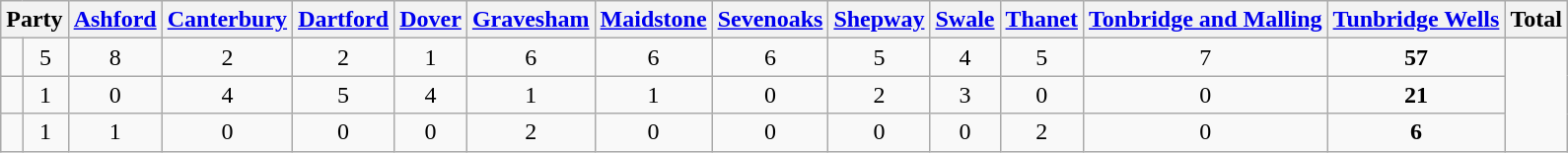<table class="wikitable" style="text-align:center;">
<tr>
<th ! colspan=2>Party</th>
<th><a href='#'>Ashford</a></th>
<th><a href='#'>Canterbury</a></th>
<th><a href='#'>Dartford</a></th>
<th><a href='#'>Dover</a></th>
<th><a href='#'>Gravesham</a></th>
<th><a href='#'>Maidstone</a></th>
<th><a href='#'>Sevenoaks</a></th>
<th><a href='#'>Shepway</a></th>
<th><a href='#'>Swale</a></th>
<th><a href='#'>Thanet</a></th>
<th><a href='#'>Tonbridge and Malling</a></th>
<th><a href='#'>Tunbridge Wells</a></th>
<th>Total</th>
</tr>
<tr>
<td></td>
<td>5</td>
<td>8</td>
<td>2</td>
<td>2</td>
<td>1</td>
<td>6</td>
<td>6</td>
<td>6</td>
<td>5</td>
<td>4</td>
<td>5</td>
<td>7</td>
<td><strong>57</strong></td>
</tr>
<tr>
<td></td>
<td>1</td>
<td>0</td>
<td>4</td>
<td>5</td>
<td>4</td>
<td>1</td>
<td>1</td>
<td>0</td>
<td>2</td>
<td>3</td>
<td>0</td>
<td>0</td>
<td><strong>21</strong></td>
</tr>
<tr>
<td></td>
<td>1</td>
<td>1</td>
<td>0</td>
<td>0</td>
<td>0</td>
<td>2</td>
<td>0</td>
<td>0</td>
<td>0</td>
<td>0</td>
<td>2</td>
<td>0</td>
<td><strong>6</strong></td>
</tr>
</table>
